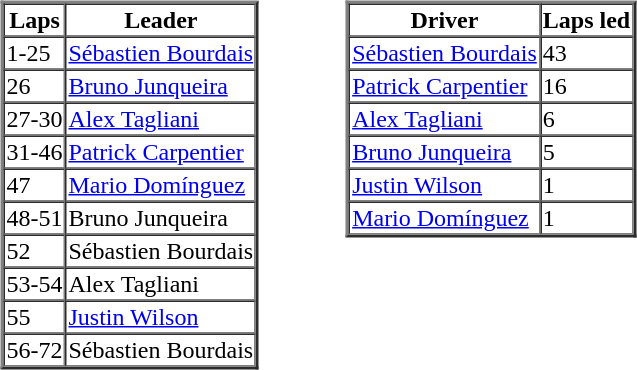<table>
<tr>
<td valign="top"><br><table border=2 cellspacing=0>
<tr>
<th>Laps</th>
<th>Leader</th>
</tr>
<tr>
<td>1-25</td>
<td><a href='#'>Sébastien Bourdais</a></td>
</tr>
<tr>
<td>26</td>
<td><a href='#'>Bruno Junqueira</a></td>
</tr>
<tr>
<td>27-30</td>
<td><a href='#'>Alex Tagliani</a></td>
</tr>
<tr>
<td>31-46</td>
<td><a href='#'>Patrick Carpentier</a></td>
</tr>
<tr>
<td>47</td>
<td><a href='#'>Mario Domínguez</a></td>
</tr>
<tr>
<td>48-51</td>
<td>Bruno Junqueira</td>
</tr>
<tr>
<td>52</td>
<td>Sébastien Bourdais</td>
</tr>
<tr>
<td>53-54</td>
<td>Alex Tagliani</td>
</tr>
<tr>
<td>55</td>
<td><a href='#'>Justin Wilson</a></td>
</tr>
<tr>
<td>56-72</td>
<td>Sébastien Bourdais</td>
</tr>
</table>
</td>
<td width="50"> </td>
<td valign="top"><br><table border=2 cellspacing=0>
<tr>
<th>Driver</th>
<th>Laps led</th>
</tr>
<tr>
<td><a href='#'>Sébastien Bourdais</a></td>
<td>43</td>
</tr>
<tr>
<td><a href='#'>Patrick Carpentier</a></td>
<td>16</td>
</tr>
<tr>
<td><a href='#'>Alex Tagliani</a></td>
<td>6</td>
</tr>
<tr>
<td><a href='#'>Bruno Junqueira</a></td>
<td>5</td>
</tr>
<tr>
<td><a href='#'>Justin Wilson</a></td>
<td>1</td>
</tr>
<tr>
<td><a href='#'>Mario Domínguez</a></td>
<td>1</td>
</tr>
</table>
</td>
</tr>
</table>
